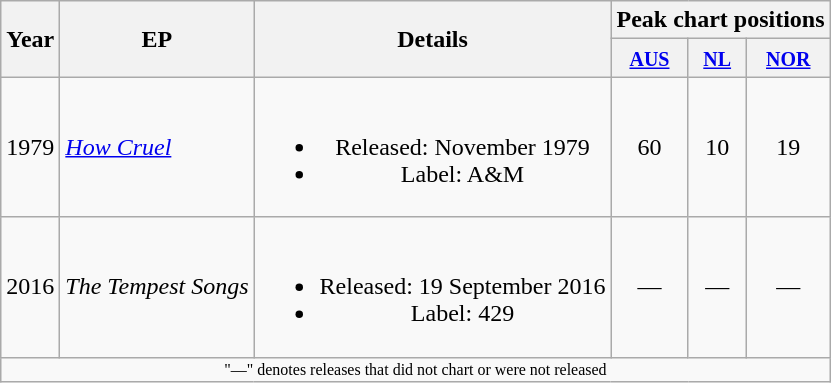<table class="wikitable" style="text-align:center">
<tr>
<th rowspan="2">Year</th>
<th rowspan="2">EP</th>
<th rowspan="2">Details</th>
<th colspan="3">Peak chart positions</th>
</tr>
<tr>
<th><small><a href='#'>AUS</a></small><br></th>
<th><small><a href='#'>NL</a></small><br></th>
<th><small><a href='#'>NOR</a></small><br></th>
</tr>
<tr>
<td>1979</td>
<td align="left"><em><a href='#'>How Cruel</a></em></td>
<td><br><ul><li>Released: November 1979</li><li>Label: A&M</li></ul></td>
<td>60</td>
<td>10</td>
<td>19</td>
</tr>
<tr>
<td>2016</td>
<td align="left"><em>The Tempest Songs</em></td>
<td><br><ul><li>Released: 19 September 2016</li><li>Label: 429</li></ul></td>
<td>—</td>
<td>—</td>
<td>—</td>
</tr>
<tr>
<td colspan="6" style="font-size:8pt">"—" denotes releases that did not chart or were not released</td>
</tr>
</table>
